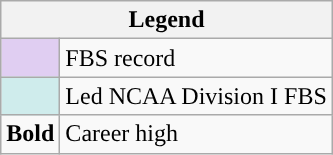<table class="wikitable">
<tr>
<th colspan="2">Legend</th>
</tr>
<tr>
<td style="background:#e0cef2;"></td>
<td>FBS record</td>
</tr>
<tr>
<td style="background:#cfecec;"></td>
<td>Led NCAA Division I FBS</td>
</tr>
<tr>
<td><strong>Bold</strong></td>
<td>Career high</td>
</tr>
</table>
